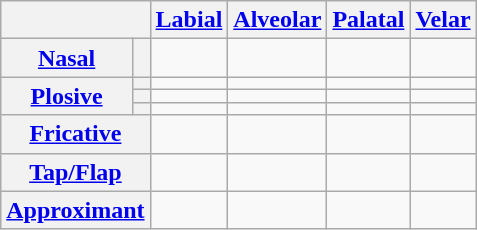<table class="wikitable" style="text-align: center;">
<tr>
<th colspan="2"></th>
<th><a href='#'>Labial</a></th>
<th><a href='#'>Alveolar</a></th>
<th><a href='#'>Palatal</a></th>
<th><a href='#'>Velar</a></th>
</tr>
<tr>
<th rowspan="1"><a href='#'>Nasal</a></th>
<th></th>
<td></td>
<td></td>
<td></td>
<td></td>
</tr>
<tr>
<th rowspan="3"><a href='#'>Plosive</a></th>
<th></th>
<td></td>
<td></td>
<td></td>
<td></td>
</tr>
<tr>
<th></th>
<td></td>
<td></td>
<td></td>
<td></td>
</tr>
<tr>
<th></th>
<td></td>
<td></td>
<td></td>
<td></td>
</tr>
<tr>
<th colspan="2"><a href='#'>Fricative</a></th>
<td></td>
<td></td>
<td></td>
<td></td>
</tr>
<tr>
<th colspan="2"><a href='#'>Tap/Flap</a></th>
<td></td>
<td></td>
<td></td>
<td></td>
</tr>
<tr>
<th colspan="2"><a href='#'>Approximant</a></th>
<td></td>
<td></td>
<td></td>
<td></td>
</tr>
</table>
